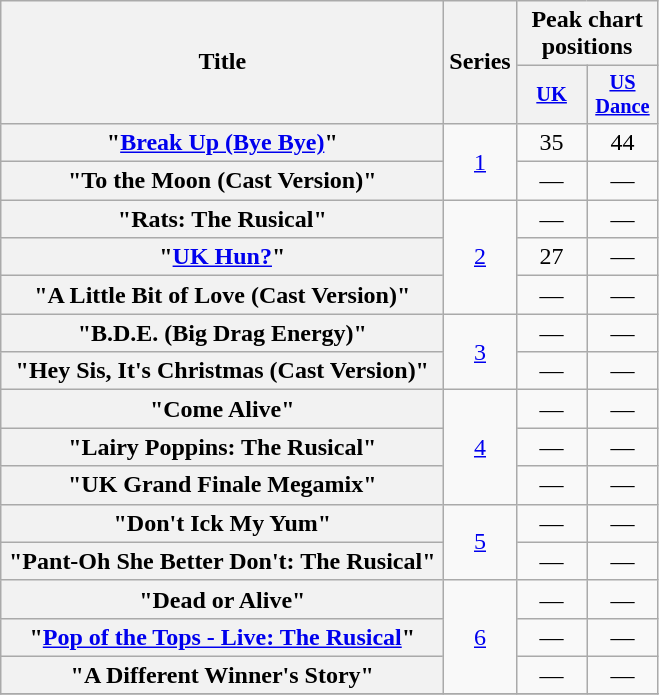<table class="wikitable plainrowheaders" style="text-align:center;">
<tr>
<th scope="col" rowspan="2" style="width:18em;">Title</th>
<th scope="col" rowspan="2" style="width:1em;">Series</th>
<th scope="col" colspan="2">Peak chart positions</th>
</tr>
<tr>
<th scope="col" style="width:3em;font-size:85%;"><a href='#'>UK</a><br></th>
<th scope="col" style="width:3em;font-size:85%;"><a href='#'>US<br>Dance</a><br></th>
</tr>
<tr>
<th scope="row">"<a href='#'>Break Up (Bye Bye)</a>"</th>
<td rowspan="2"><a href='#'>1</a></td>
<td>35</td>
<td>44</td>
</tr>
<tr>
<th scope="row">"To the Moon (Cast Version)"</th>
<td>—</td>
<td>—</td>
</tr>
<tr>
<th scope="row">"Rats: The Rusical"</th>
<td rowspan="3"><a href='#'>2</a></td>
<td>—</td>
<td>—</td>
</tr>
<tr>
<th scope="row">"<a href='#'>UK Hun?</a>"</th>
<td>27</td>
<td>—</td>
</tr>
<tr>
<th scope="row">"A Little Bit of Love (Cast Version)"</th>
<td>—</td>
<td>—</td>
</tr>
<tr>
<th scope="row">"B.D.E. (Big Drag Energy)"</th>
<td rowspan="2"><a href='#'>3</a></td>
<td>— </td>
<td>—</td>
</tr>
<tr>
<th scope="row">"Hey Sis, It's Christmas (Cast Version)"</th>
<td>— </td>
<td>—</td>
</tr>
<tr>
<th scope="row">"Come Alive"</th>
<td rowspan="3"><a href='#'>4</a></td>
<td>—</td>
<td>—</td>
</tr>
<tr>
<th scope="row">"Lairy Poppins: The Rusical"</th>
<td>—</td>
<td>—</td>
</tr>
<tr>
<th scope="row">"UK Grand Finale Megamix"</th>
<td>—</td>
<td>—</td>
</tr>
<tr>
<th scope="row">"Don't Ick My Yum"</th>
<td rowspan="2"><a href='#'>5</a></td>
<td>—</td>
<td>—</td>
</tr>
<tr>
<th scope="row">"Pant-Oh She Better Don't: The Rusical"</th>
<td>—</td>
<td>—</td>
</tr>
<tr>
<th scope="row">"Dead or Alive"</th>
<td rowspan="3"><a href='#'>6</a></td>
<td>—</td>
<td>—</td>
</tr>
<tr>
<th scope="row">"<a href='#'>Pop of the Tops - Live: The Rusical</a>"</th>
<td>—</td>
<td>—</td>
</tr>
<tr>
<th scope="row">"A Different Winner's Story"</th>
<td>—</td>
<td>—</td>
</tr>
<tr>
</tr>
</table>
